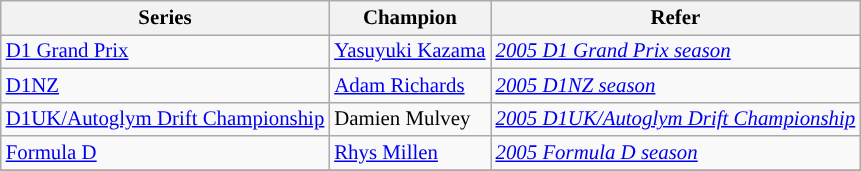<table class="wikitable" style="font-size:87%;">
<tr>
<th>Series</th>
<th>Champion</th>
<th>Refer</th>
</tr>
<tr>
<td><a href='#'>D1 Grand Prix</a></td>
<td> <a href='#'>Yasuyuki Kazama</a></td>
<td><em><a href='#'>2005 D1 Grand Prix season</a></em></td>
</tr>
<tr>
<td><a href='#'>D1NZ</a></td>
<td> <a href='#'>Adam Richards</a></td>
<td><em><a href='#'>2005 D1NZ season</a></em></td>
</tr>
<tr>
<td><a href='#'>D1UK/Autoglym Drift Championship</a></td>
<td> Damien Mulvey</td>
<td><em><a href='#'>2005 D1UK/Autoglym Drift Championship</a></em></td>
</tr>
<tr>
<td><a href='#'>Formula D</a></td>
<td> <a href='#'>Rhys Millen</a></td>
<td><em><a href='#'>2005 Formula D season</a></em></td>
</tr>
<tr>
</tr>
</table>
